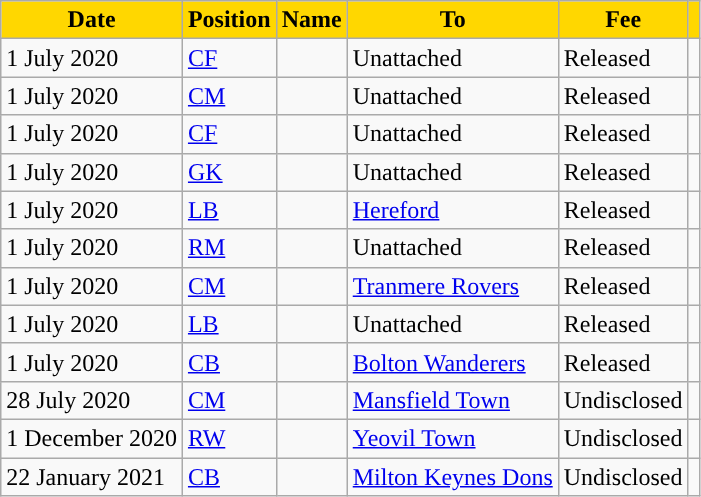<table class="wikitable plainrowheaders sortable">
<tr>
<th style="background:#ffd700; color:#000000; ">Date</th>
<th style="background:#ffd700; color:#000000; ">Position</th>
<th style="background:#ffd700; color:#000000; ">Name</th>
<th style="background:#ffd700; color:#000000; ">To</th>
<th style="background:#ffd700; color:#000000; ">Fee</th>
<th style="background:#ffd700; color:#000000; "></th>
</tr>
<tr>
<td>1 July 2020</td>
<td><a href='#'>CF</a></td>
<td></td>
<td>Unattached</td>
<td>Released</td>
<td></td>
</tr>
<tr>
<td>1 July 2020</td>
<td><a href='#'>CM</a></td>
<td></td>
<td>Unattached</td>
<td>Released</td>
<td></td>
</tr>
<tr>
<td>1 July 2020</td>
<td><a href='#'>CF</a></td>
<td></td>
<td>Unattached</td>
<td>Released</td>
<td></td>
</tr>
<tr>
<td>1 July 2020</td>
<td><a href='#'>GK</a></td>
<td></td>
<td>Unattached</td>
<td>Released</td>
<td></td>
</tr>
<tr>
<td>1 July 2020</td>
<td><a href='#'>LB</a></td>
<td></td>
<td><a href='#'>Hereford</a></td>
<td>Released</td>
<td></td>
</tr>
<tr>
<td>1 July 2020</td>
<td><a href='#'>RM</a></td>
<td></td>
<td>Unattached</td>
<td>Released</td>
<td></td>
</tr>
<tr>
<td>1 July 2020</td>
<td><a href='#'>CM</a></td>
<td></td>
<td><a href='#'>Tranmere Rovers</a></td>
<td>Released</td>
<td></td>
</tr>
<tr>
<td>1 July 2020</td>
<td><a href='#'>LB</a></td>
<td></td>
<td>Unattached</td>
<td>Released</td>
<td></td>
</tr>
<tr>
<td>1 July 2020</td>
<td><a href='#'>CB</a></td>
<td></td>
<td><a href='#'>Bolton Wanderers</a></td>
<td>Released</td>
<td></td>
</tr>
<tr>
<td>28 July 2020</td>
<td><a href='#'>CM</a></td>
<td></td>
<td><a href='#'>Mansfield Town</a></td>
<td>Undisclosed</td>
<td></td>
</tr>
<tr>
<td>1 December 2020</td>
<td><a href='#'>RW</a></td>
<td></td>
<td><a href='#'>Yeovil Town</a></td>
<td>Undisclosed</td>
<td></td>
</tr>
<tr>
<td>22 January 2021</td>
<td><a href='#'>CB</a></td>
<td></td>
<td><a href='#'>Milton Keynes Dons</a></td>
<td>Undisclosed</td>
<td></td>
</tr>
</table>
